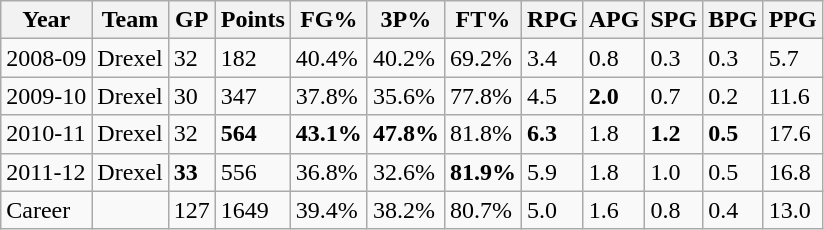<table class="wikitable">
<tr>
<th>Year</th>
<th>Team</th>
<th>GP</th>
<th>Points</th>
<th>FG%</th>
<th>3P%</th>
<th>FT%</th>
<th>RPG</th>
<th>APG</th>
<th>SPG</th>
<th>BPG</th>
<th>PPG</th>
</tr>
<tr>
<td>2008-09</td>
<td>Drexel</td>
<td>32</td>
<td>182</td>
<td>40.4%</td>
<td>40.2%</td>
<td>69.2%</td>
<td>3.4</td>
<td>0.8</td>
<td>0.3</td>
<td>0.3</td>
<td>5.7</td>
</tr>
<tr>
<td>2009-10</td>
<td>Drexel</td>
<td>30</td>
<td>347</td>
<td>37.8%</td>
<td>35.6%</td>
<td>77.8%</td>
<td>4.5</td>
<td><strong>2.0</strong></td>
<td>0.7</td>
<td>0.2</td>
<td>11.6</td>
</tr>
<tr>
<td>2010-11</td>
<td>Drexel</td>
<td>32</td>
<td><strong>564</strong></td>
<td><strong>43.1%</strong></td>
<td><strong>47.8%</strong></td>
<td>81.8%</td>
<td><strong>6.3</strong></td>
<td>1.8</td>
<td><strong>1.2</strong></td>
<td><strong>0.5</strong></td>
<td>17.6</td>
</tr>
<tr>
<td>2011-12</td>
<td>Drexel</td>
<td><strong>33</strong></td>
<td>556</td>
<td>36.8%</td>
<td>32.6%</td>
<td><strong>81.9%</strong></td>
<td>5.9</td>
<td>1.8</td>
<td>1.0</td>
<td>0.5</td>
<td>16.8</td>
</tr>
<tr>
<td>Career</td>
<td></td>
<td>127</td>
<td>1649</td>
<td>39.4%</td>
<td>38.2%</td>
<td>80.7%</td>
<td>5.0</td>
<td>1.6</td>
<td>0.8</td>
<td>0.4</td>
<td>13.0</td>
</tr>
</table>
